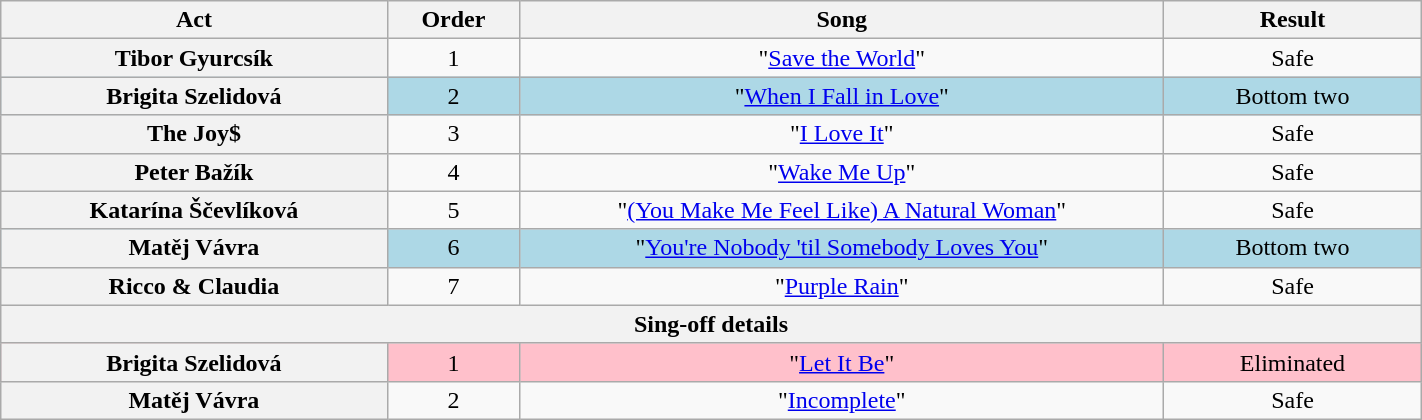<table class="wikitable plainrowheaders" style="text-align:center; width:75%;">
<tr>
<th scope="col" style="width:15%;">Act</th>
<th scope="col" style="width:05%;">Order</th>
<th scope="col" style="width:25%;">Song</th>
<th scope="col" style="width:10%;">Result</th>
</tr>
<tr>
<th scope="row">Tibor Gyurcsík</th>
<td>1</td>
<td>"<a href='#'>Save the World</a>"</td>
<td>Safe</td>
</tr>
<tr bgcolor="ADD8E6">
<th scope="row">Brigita Szelidová</th>
<td>2</td>
<td>"<a href='#'>When I Fall in Love</a>"</td>
<td>Bottom two</td>
</tr>
<tr>
<th scope="row">The Joy$</th>
<td>3</td>
<td>"<a href='#'>I Love It</a>"</td>
<td>Safe</td>
</tr>
<tr>
<th scope="row">Peter Bažík</th>
<td>4</td>
<td>"<a href='#'>Wake Me Up</a>"</td>
<td>Safe</td>
</tr>
<tr>
<th scope="row">Katarína Ščevlíková</th>
<td>5</td>
<td>"<a href='#'>(You Make Me Feel Like) A Natural Woman</a>"</td>
<td>Safe</td>
</tr>
<tr bgcolor="ADD8E6">
<th scope="row">Matěj Vávra</th>
<td>6</td>
<td>"<a href='#'>You're Nobody 'til Somebody Loves You</a>"</td>
<td>Bottom two</td>
</tr>
<tr>
<th scope="row">Ricco & Claudia</th>
<td>7</td>
<td>"<a href='#'>Purple Rain</a>"</td>
<td>Safe</td>
</tr>
<tr>
<th colspan="4">Sing-off details</th>
</tr>
<tr bgcolor="FFC0CB">
<th scope="row">Brigita Szelidová</th>
<td>1</td>
<td>"<a href='#'>Let It Be</a>"</td>
<td>Eliminated</td>
</tr>
<tr>
<th scope="row">Matěj Vávra</th>
<td>2</td>
<td>"<a href='#'>Incomplete</a>"</td>
<td>Safe</td>
</tr>
</table>
